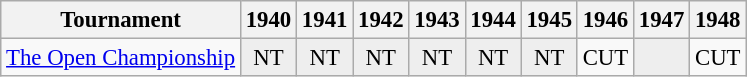<table class="wikitable" style="font-size:95%;text-align:center;">
<tr>
<th>Tournament</th>
<th>1940</th>
<th>1941</th>
<th>1942</th>
<th>1943</th>
<th>1944</th>
<th>1945</th>
<th>1946</th>
<th>1947</th>
<th>1948</th>
</tr>
<tr>
<td align=left><a href='#'>The Open Championship</a></td>
<td style="background:#eeeeee;">NT</td>
<td style="background:#eeeeee;">NT</td>
<td style="background:#eeeeee;">NT</td>
<td style="background:#eeeeee;">NT</td>
<td style="background:#eeeeee;">NT</td>
<td style="background:#eeeeee;">NT</td>
<td>CUT</td>
<td style="background:#eeeeee;"></td>
<td>CUT</td>
</tr>
</table>
